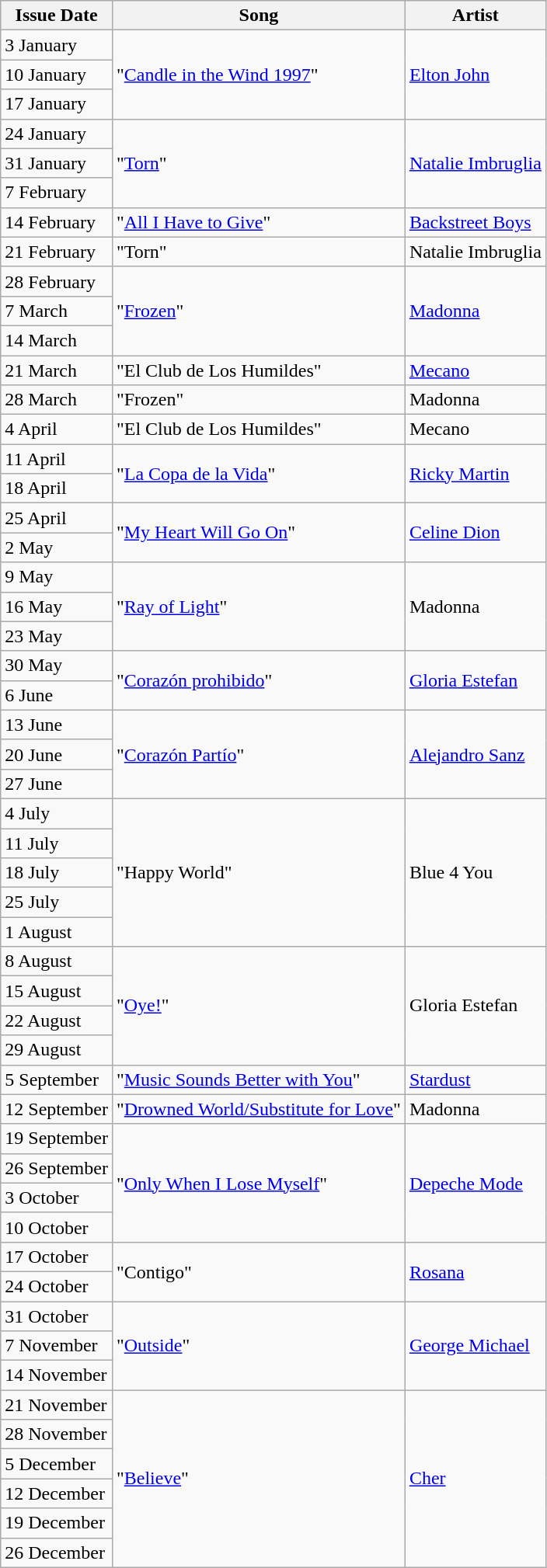<table class="wikitable">
<tr>
<th>Issue Date</th>
<th>Song</th>
<th>Artist</th>
</tr>
<tr>
<td>3 January</td>
<td rowspan=3>"<a href='#'>Candle in the Wind 1997</a>"</td>
<td rowspan=3><a href='#'>Elton John</a></td>
</tr>
<tr>
<td>10 January</td>
</tr>
<tr>
<td>17 January</td>
</tr>
<tr>
<td>24 January</td>
<td rowspan=3>"<a href='#'>Torn</a>"</td>
<td rowspan=3><a href='#'>Natalie Imbruglia</a></td>
</tr>
<tr>
<td>31 January</td>
</tr>
<tr>
<td>7 February</td>
</tr>
<tr>
<td>14 February</td>
<td>"<a href='#'>All I Have to Give</a>"</td>
<td><a href='#'>Backstreet Boys</a></td>
</tr>
<tr>
<td>21 February</td>
<td>"Torn"</td>
<td>Natalie Imbruglia</td>
</tr>
<tr>
<td>28 February</td>
<td rowspan=3>"<a href='#'>Frozen</a>"</td>
<td rowspan=3><a href='#'>Madonna</a></td>
</tr>
<tr>
<td>7 March</td>
</tr>
<tr>
<td>14 March</td>
</tr>
<tr>
<td>21 March</td>
<td>"El Club de Los Humildes"</td>
<td><a href='#'>Mecano</a></td>
</tr>
<tr>
<td>28 March</td>
<td>"Frozen"</td>
<td>Madonna</td>
</tr>
<tr>
<td>4 April</td>
<td>"El Club de Los Humildes"</td>
<td>Mecano</td>
</tr>
<tr>
<td>11 April</td>
<td rowspan=2>"<a href='#'>La Copa de la Vida</a>"</td>
<td rowspan=2><a href='#'>Ricky Martin</a></td>
</tr>
<tr>
<td>18 April</td>
</tr>
<tr>
<td>25 April</td>
<td rowspan=2>"<a href='#'>My Heart Will Go On</a>"</td>
<td rowspan=2><a href='#'>Celine Dion</a></td>
</tr>
<tr>
<td>2 May</td>
</tr>
<tr>
<td>9 May</td>
<td rowspan=3>"<a href='#'>Ray of Light</a>"</td>
<td rowspan=3>Madonna</td>
</tr>
<tr>
<td>16 May</td>
</tr>
<tr>
<td>23 May</td>
</tr>
<tr>
<td>30 May</td>
<td rowspan=2>"<a href='#'>Corazón prohibido</a>"</td>
<td rowspan=2><a href='#'>Gloria Estefan</a></td>
</tr>
<tr>
<td>6 June</td>
</tr>
<tr>
<td>13 June</td>
<td rowspan=3>"<a href='#'>Corazón Partío</a>"</td>
<td rowspan=3><a href='#'>Alejandro Sanz</a></td>
</tr>
<tr>
<td>20 June</td>
</tr>
<tr>
<td>27 June</td>
</tr>
<tr>
<td>4 July</td>
<td rowspan=5>"Happy World"</td>
<td rowspan=5>Blue 4 You</td>
</tr>
<tr>
<td>11 July</td>
</tr>
<tr>
<td>18 July</td>
</tr>
<tr>
<td>25 July</td>
</tr>
<tr>
<td>1 August</td>
</tr>
<tr>
<td>8 August</td>
<td rowspan=4>"<a href='#'>Oye!</a>"</td>
<td rowspan=4>Gloria Estefan</td>
</tr>
<tr>
<td>15 August</td>
</tr>
<tr>
<td>22 August</td>
</tr>
<tr>
<td>29 August</td>
</tr>
<tr>
<td>5 September</td>
<td>"<a href='#'>Music Sounds Better with You</a>"</td>
<td><a href='#'>Stardust</a></td>
</tr>
<tr>
<td>12 September</td>
<td>"<a href='#'>Drowned World/Substitute for Love</a>"</td>
<td>Madonna</td>
</tr>
<tr>
<td>19 September</td>
<td rowspan=4>"<a href='#'>Only When I Lose Myself</a>"</td>
<td rowspan=4><a href='#'>Depeche Mode</a></td>
</tr>
<tr>
<td>26 September</td>
</tr>
<tr>
<td>3 October</td>
</tr>
<tr>
<td>10 October</td>
</tr>
<tr>
<td>17 October</td>
<td rowspan=2>"Contigo"</td>
<td rowspan=2><a href='#'>Rosana</a></td>
</tr>
<tr>
<td>24 October</td>
</tr>
<tr>
<td>31 October</td>
<td rowspan=3>"<a href='#'>Outside</a>"</td>
<td rowspan=3><a href='#'>George Michael</a></td>
</tr>
<tr>
<td>7 November</td>
</tr>
<tr>
<td>14 November</td>
</tr>
<tr>
<td>21 November</td>
<td rowspan=6>"<a href='#'>Believe</a>"</td>
<td rowspan=6><a href='#'>Cher</a></td>
</tr>
<tr>
<td>28 November</td>
</tr>
<tr>
<td>5 December</td>
</tr>
<tr>
<td>12 December</td>
</tr>
<tr>
<td>19 December</td>
</tr>
<tr>
<td>26 December</td>
</tr>
</table>
